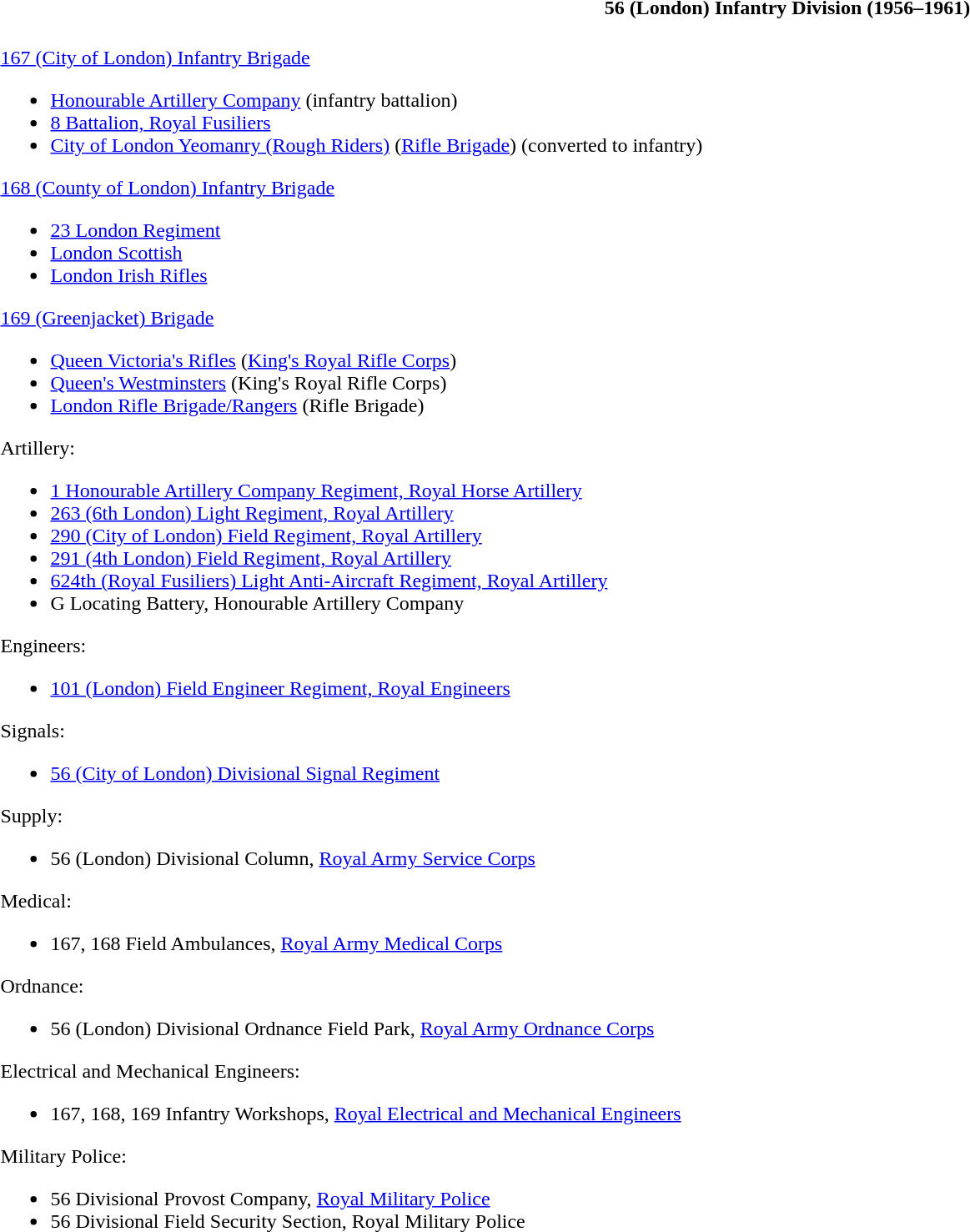<table class="toccolours collapsible collapsed" style="width:100%; background:transparent;">
<tr>
<th colspan=>56 (London) Infantry Division (1956–1961)</th>
</tr>
<tr>
<td colspan="2"><br><a href='#'>167 (City of London) Infantry Brigade</a><ul><li><a href='#'>Honourable Artillery Company</a> (infantry battalion)</li><li><a href='#'>8 Battalion, Royal Fusiliers</a></li><li><a href='#'>City of London Yeomanry (Rough Riders)</a> (<a href='#'>Rifle Brigade</a>) (converted to infantry)</li></ul><a href='#'>168 (County of London) Infantry Brigade</a><ul><li><a href='#'>23 London Regiment</a></li><li><a href='#'>London Scottish</a></li><li><a href='#'>London Irish Rifles</a></li></ul><a href='#'>169 (Greenjacket) Brigade</a><ul><li><a href='#'>Queen Victoria's Rifles</a> (<a href='#'>King's Royal Rifle Corps</a>)</li><li><a href='#'>Queen's Westminsters</a> (King's Royal Rifle Corps)</li><li><a href='#'>London Rifle Brigade/Rangers</a> (Rifle Brigade)</li></ul>Artillery:<ul><li><a href='#'>1 Honourable Artillery Company Regiment, Royal Horse Artillery</a></li><li><a href='#'>263 (6th London) Light Regiment, Royal Artillery</a></li><li><a href='#'>290 (City of London) Field Regiment, Royal Artillery</a></li><li><a href='#'>291 (4th London) Field Regiment, Royal Artillery</a></li><li><a href='#'>624th (Royal Fusiliers) Light Anti-Aircraft Regiment, Royal Artillery</a></li><li>G Locating Battery, Honourable Artillery Company</li></ul>Engineers:<ul><li><a href='#'>101 (London) Field Engineer Regiment, Royal Engineers</a></li></ul>Signals:<ul><li><a href='#'>56 (City of London) Divisional Signal Regiment</a></li></ul>Supply:<ul><li>56 (London) Divisional Column, <a href='#'>Royal Army Service Corps</a></li></ul>Medical:<ul><li>167, 168 Field Ambulances, <a href='#'>Royal Army Medical Corps</a></li></ul>Ordnance:<ul><li>56 (London) Divisional Ordnance Field Park, <a href='#'>Royal Army Ordnance Corps</a></li></ul>Electrical and Mechanical Engineers:<ul><li>167, 168, 169 Infantry Workshops, <a href='#'>Royal Electrical and Mechanical Engineers</a></li></ul>Military Police:<ul><li>56 Divisional Provost Company, <a href='#'>Royal Military Police</a></li><li>56 Divisional Field Security Section, Royal Military Police</li></ul></td>
</tr>
</table>
